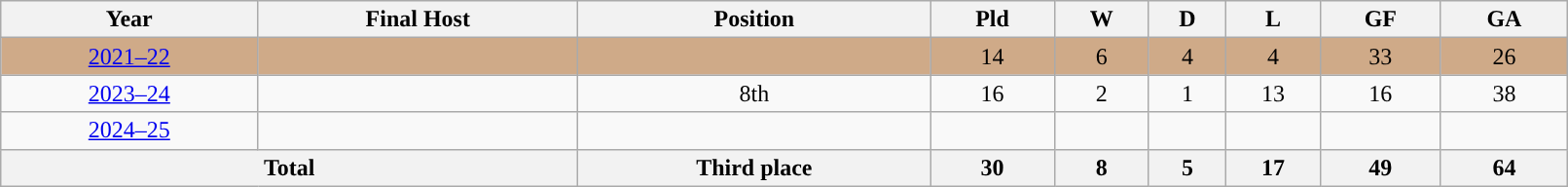<table class="wikitable" style="text-align: center; width:85%">
<tr>
<th>Year</th>
<th>Final Host</th>
<th>Position</th>
<th>Pld</th>
<th>W</th>
<th>D</th>
<th>L</th>
<th>GF</th>
<th>GA</th>
</tr>
<tr bgcolor=#CFAA88>
<td><a href='#'>2021–22</a></td>
<td></td>
<td></td>
<td>14</td>
<td>6</td>
<td>4</td>
<td>4</td>
<td>33</td>
<td>26</td>
</tr>
<tr>
<td><a href='#'>2023–24</a></td>
<td></td>
<td>8th</td>
<td>16</td>
<td>2</td>
<td>1</td>
<td>13</td>
<td>16</td>
<td>38</td>
</tr>
<tr>
<td><a href='#'>2024–25</a></td>
<td></td>
<td></td>
<td></td>
<td></td>
<td></td>
<td></td>
<td></td>
<td></td>
</tr>
<tr>
<th colspan=2>Total</th>
<th>Third place</th>
<th>30</th>
<th>8</th>
<th>5</th>
<th>17</th>
<th>49</th>
<th>64</th>
</tr>
</table>
